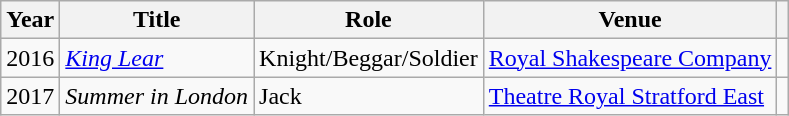<table class="wikitable">
<tr>
<th>Year</th>
<th>Title</th>
<th>Role</th>
<th>Venue</th>
<th></th>
</tr>
<tr>
<td>2016</td>
<td><em><a href='#'>King Lear</a></em></td>
<td>Knight/Beggar/Soldier</td>
<td><a href='#'>Royal Shakespeare Company</a></td>
<td align="center"></td>
</tr>
<tr>
<td>2017</td>
<td><em>Summer in London</em></td>
<td>Jack</td>
<td><a href='#'>Theatre Royal Stratford East</a></td>
<td align="center"></td>
</tr>
</table>
